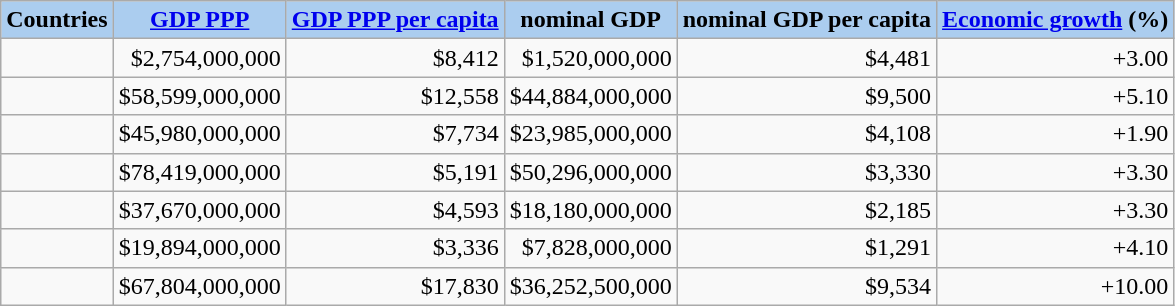<table class="wikitable sortable" align="center">
<tr>
<th style="background: #ABCDEF;">Countries</th>
<th style="background: #ABCDEF;"><a href='#'>GDP PPP</a></th>
<th style="background: #ABCDEF;"><a href='#'>GDP PPP per capita</a></th>
<th style="background: #ABCDEF;">nominal GDP</th>
<th style="background: #ABCDEF;">nominal GDP per capita</th>
<th style="background: #ABCDEF;"><a href='#'>Economic growth</a> (%)</th>
</tr>
<tr>
<td style="text-align:left;"></td>
<td align="right">$2,754,000,000</td>
<td align="right">$8,412</td>
<td align="right">$1,520,000,000</td>
<td align="right">$4,481</td>
<td align="right">+3.00</td>
</tr>
<tr>
<td style="text-align:left;"></td>
<td align="right">$58,599,000,000</td>
<td align="right">$12,558</td>
<td align="right">$44,884,000,000</td>
<td align="right">$9,500</td>
<td align="right">+5.10</td>
</tr>
<tr>
<td style="text-align:left;"></td>
<td align="right">$45,980,000,000</td>
<td align="right">$7,734</td>
<td align="right">$23,985,000,000</td>
<td align="right">$4,108</td>
<td align="right">+1.90</td>
</tr>
<tr>
<td style="text-align:left;"></td>
<td align="right">$78,419,000,000</td>
<td align="right">$5,191</td>
<td align="right">$50,296,000,000</td>
<td align="right">$3,330</td>
<td align="right">+3.30</td>
</tr>
<tr>
<td style="text-align:left;"></td>
<td align="right">$37,670,000,000</td>
<td align="right">$4,593</td>
<td align="right">$18,180,000,000</td>
<td align="right">$2,185</td>
<td align="right">+3.30</td>
</tr>
<tr>
<td style="text-align:left;"></td>
<td align="right">$19,894,000,000</td>
<td align="right">$3,336</td>
<td align="right">$7,828,000,000</td>
<td align="right">$1,291</td>
<td align="right">+4.10</td>
</tr>
<tr>
<td style="text-align:left;"></td>
<td align="right">$67,804,000,000</td>
<td align="right">$17,830</td>
<td align="right">$36,252,500,000</td>
<td align="right">$9,534</td>
<td align="right">+10.00</td>
</tr>
</table>
